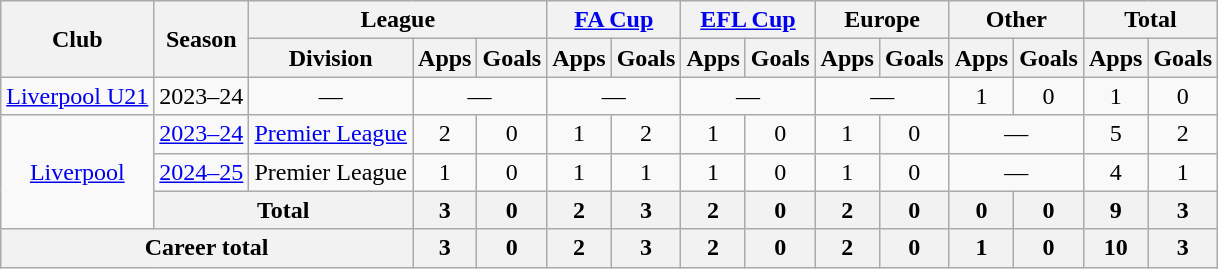<table class="wikitable" style="text-align: center;">
<tr>
<th rowspan="2">Club</th>
<th rowspan="2">Season</th>
<th colspan="3">League</th>
<th colspan="2"><a href='#'>FA Cup</a></th>
<th colspan="2"><a href='#'>EFL Cup</a></th>
<th colspan="2">Europe</th>
<th colspan="2">Other</th>
<th colspan="2">Total</th>
</tr>
<tr>
<th>Division</th>
<th>Apps</th>
<th>Goals</th>
<th>Apps</th>
<th>Goals</th>
<th>Apps</th>
<th>Goals</th>
<th>Apps</th>
<th>Goals</th>
<th>Apps</th>
<th>Goals</th>
<th>Apps</th>
<th>Goals</th>
</tr>
<tr>
<td><a href='#'>Liverpool U21</a></td>
<td>2023–24</td>
<td>—</td>
<td colspan="2">—</td>
<td colspan="2">—</td>
<td colspan="2">—</td>
<td colspan="2">—</td>
<td>1</td>
<td>0</td>
<td>1</td>
<td>0</td>
</tr>
<tr>
<td rowspan="3"><a href='#'>Liverpool</a></td>
<td><a href='#'>2023–24</a></td>
<td><a href='#'>Premier League</a></td>
<td>2</td>
<td>0</td>
<td>1</td>
<td>2</td>
<td>1</td>
<td>0</td>
<td>1</td>
<td>0</td>
<td colspan="2">—</td>
<td>5</td>
<td>2</td>
</tr>
<tr>
<td><a href='#'>2024–25</a></td>
<td>Premier League</td>
<td>1</td>
<td>0</td>
<td>1</td>
<td>1</td>
<td>1</td>
<td>0</td>
<td>1</td>
<td>0</td>
<td colspan="2">—</td>
<td>4</td>
<td>1</td>
</tr>
<tr>
<th colspan="2">Total</th>
<th>3</th>
<th>0</th>
<th>2</th>
<th>3</th>
<th>2</th>
<th>0</th>
<th>2</th>
<th>0</th>
<th>0</th>
<th>0</th>
<th>9</th>
<th>3</th>
</tr>
<tr>
<th colspan="3">Career total</th>
<th>3</th>
<th>0</th>
<th>2</th>
<th>3</th>
<th>2</th>
<th>0</th>
<th>2</th>
<th>0</th>
<th>1</th>
<th>0</th>
<th>10</th>
<th>3</th>
</tr>
</table>
